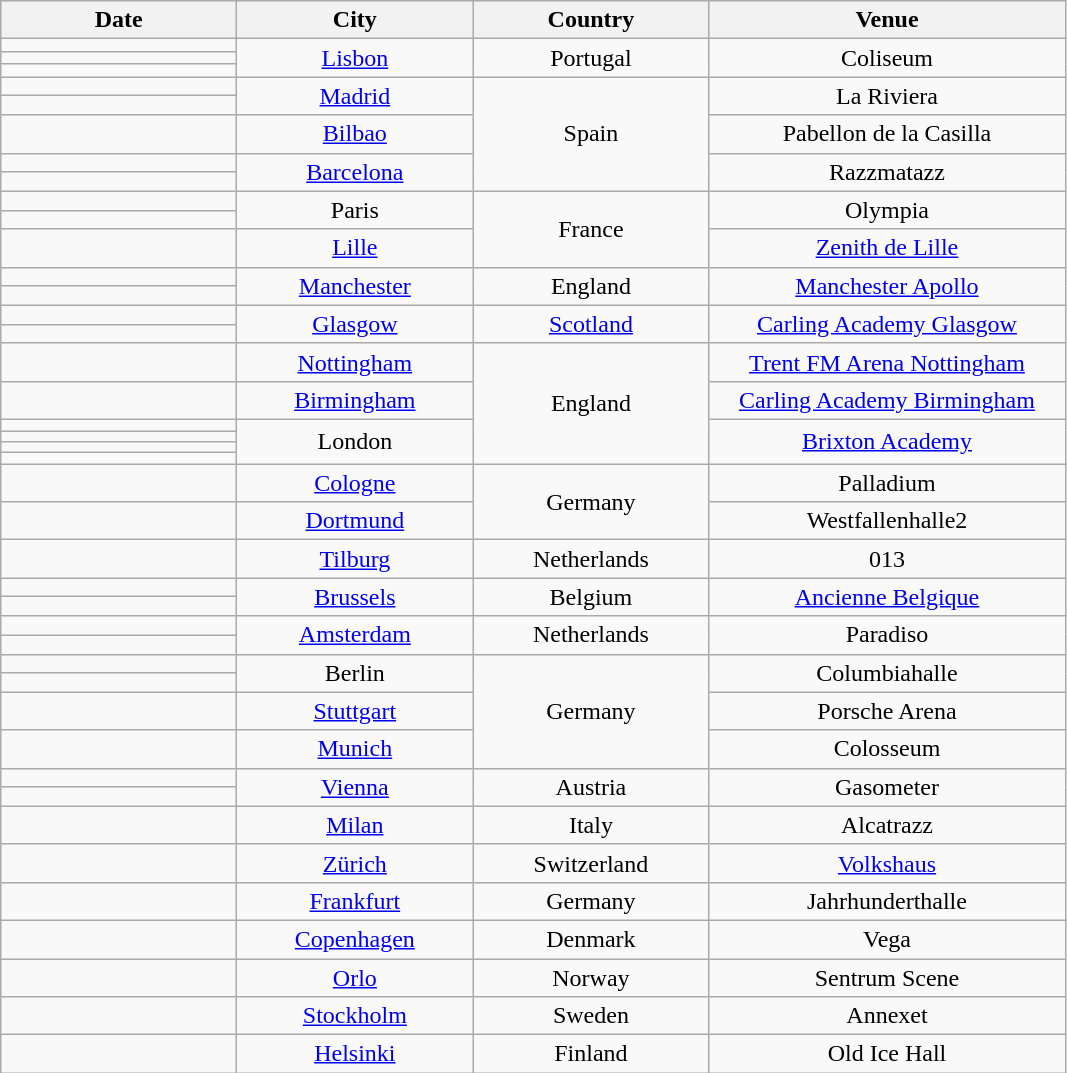<table class="wikitable" style="text-align:center;">
<tr>
<th width="150">Date</th>
<th width="150">City</th>
<th width="150">Country</th>
<th width="230">Venue</th>
</tr>
<tr>
<td></td>
<td rowspan="3"><a href='#'>Lisbon</a></td>
<td rowspan="3">Portugal</td>
<td rowspan="3">Coliseum</td>
</tr>
<tr>
<td></td>
</tr>
<tr>
<td></td>
</tr>
<tr>
<td></td>
<td rowspan="2"><a href='#'>Madrid</a></td>
<td rowspan="5">Spain</td>
<td rowspan="2">La Riviera</td>
</tr>
<tr>
<td></td>
</tr>
<tr>
<td></td>
<td><a href='#'>Bilbao</a></td>
<td>Pabellon de la Casilla</td>
</tr>
<tr>
<td></td>
<td rowspan="2"><a href='#'>Barcelona</a></td>
<td rowspan="2">Razzmatazz</td>
</tr>
<tr>
<td></td>
</tr>
<tr>
<td></td>
<td rowspan="2">Paris</td>
<td rowspan="3">France</td>
<td rowspan="2">Olympia</td>
</tr>
<tr>
<td></td>
</tr>
<tr>
<td></td>
<td><a href='#'>Lille</a></td>
<td><a href='#'>Zenith de Lille</a></td>
</tr>
<tr>
<td></td>
<td rowspan="2"><a href='#'>Manchester</a></td>
<td rowspan="2">England</td>
<td rowspan="2"><a href='#'>Manchester Apollo</a></td>
</tr>
<tr>
<td></td>
</tr>
<tr>
<td></td>
<td rowspan="2"><a href='#'>Glasgow</a></td>
<td rowspan="2"><a href='#'>Scotland</a></td>
<td rowspan="2"><a href='#'>Carling Academy Glasgow</a></td>
</tr>
<tr>
<td></td>
</tr>
<tr>
<td></td>
<td><a href='#'>Nottingham</a></td>
<td rowspan="6">England</td>
<td><a href='#'>Trent FM Arena Nottingham</a></td>
</tr>
<tr>
<td></td>
<td><a href='#'>Birmingham</a></td>
<td><a href='#'>Carling Academy Birmingham</a></td>
</tr>
<tr>
<td></td>
<td rowspan="4">London</td>
<td rowspan="4"><a href='#'>Brixton Academy</a></td>
</tr>
<tr>
<td></td>
</tr>
<tr>
<td></td>
</tr>
<tr>
<td></td>
</tr>
<tr>
<td></td>
<td><a href='#'>Cologne</a></td>
<td rowspan="2">Germany</td>
<td>Palladium</td>
</tr>
<tr>
<td></td>
<td><a href='#'>Dortmund</a></td>
<td>Westfallenhalle2</td>
</tr>
<tr>
<td></td>
<td><a href='#'>Tilburg</a></td>
<td>Netherlands</td>
<td>013</td>
</tr>
<tr>
<td></td>
<td rowspan="2"><a href='#'>Brussels</a></td>
<td rowspan="2">Belgium</td>
<td rowspan="2"><a href='#'>Ancienne Belgique</a></td>
</tr>
<tr>
<td></td>
</tr>
<tr>
<td></td>
<td rowspan="2"><a href='#'>Amsterdam</a></td>
<td rowspan="2">Netherlands</td>
<td rowspan="2">Paradiso</td>
</tr>
<tr>
<td></td>
</tr>
<tr>
<td></td>
<td rowspan="2">Berlin</td>
<td rowspan="4">Germany</td>
<td rowspan="2">Columbiahalle</td>
</tr>
<tr>
<td></td>
</tr>
<tr>
<td></td>
<td><a href='#'>Stuttgart</a></td>
<td>Porsche Arena</td>
</tr>
<tr>
<td></td>
<td><a href='#'>Munich</a></td>
<td>Colosseum</td>
</tr>
<tr>
<td></td>
<td rowspan="2"><a href='#'>Vienna</a></td>
<td rowspan="2">Austria</td>
<td rowspan="2">Gasometer</td>
</tr>
<tr>
<td></td>
</tr>
<tr>
<td></td>
<td><a href='#'>Milan</a></td>
<td>Italy</td>
<td>Alcatrazz</td>
</tr>
<tr>
<td></td>
<td><a href='#'>Zürich</a></td>
<td>Switzerland</td>
<td><a href='#'>Volkshaus</a></td>
</tr>
<tr>
<td></td>
<td><a href='#'>Frankfurt</a></td>
<td>Germany</td>
<td>Jahrhunderthalle</td>
</tr>
<tr>
<td></td>
<td><a href='#'>Copenhagen</a></td>
<td>Denmark</td>
<td>Vega</td>
</tr>
<tr>
<td></td>
<td><a href='#'>Orlo</a></td>
<td>Norway</td>
<td>Sentrum Scene</td>
</tr>
<tr>
<td></td>
<td><a href='#'>Stockholm</a></td>
<td>Sweden</td>
<td>Annexet</td>
</tr>
<tr>
<td></td>
<td><a href='#'>Helsinki</a></td>
<td>Finland</td>
<td>Old Ice Hall</td>
</tr>
</table>
